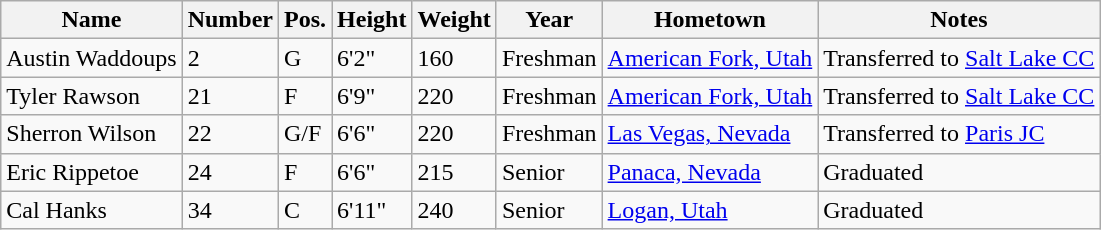<table class="wikitable sortable">
<tr>
<th>Name</th>
<th>Number</th>
<th>Pos.</th>
<th>Height</th>
<th>Weight</th>
<th>Year</th>
<th>Hometown</th>
<th class="unsortable">Notes</th>
</tr>
<tr>
<td>Austin Waddoups</td>
<td>2</td>
<td>G</td>
<td>6'2"</td>
<td>160</td>
<td>Freshman</td>
<td><a href='#'>American Fork, Utah</a></td>
<td>Transferred to <a href='#'>Salt Lake CC</a></td>
</tr>
<tr>
<td>Tyler Rawson</td>
<td>21</td>
<td>F</td>
<td>6'9"</td>
<td>220</td>
<td>Freshman</td>
<td><a href='#'>American Fork, Utah</a></td>
<td>Transferred to <a href='#'>Salt Lake CC</a></td>
</tr>
<tr>
<td>Sherron Wilson</td>
<td>22</td>
<td>G/F</td>
<td>6'6"</td>
<td>220</td>
<td>Freshman</td>
<td><a href='#'>Las Vegas, Nevada</a></td>
<td>Transferred to <a href='#'>Paris JC</a></td>
</tr>
<tr>
<td>Eric Rippetoe</td>
<td>24</td>
<td>F</td>
<td>6'6"</td>
<td>215</td>
<td>Senior</td>
<td><a href='#'>Panaca, Nevada</a></td>
<td>Graduated</td>
</tr>
<tr>
<td>Cal Hanks</td>
<td>34</td>
<td>C</td>
<td>6'11"</td>
<td>240</td>
<td>Senior</td>
<td><a href='#'>Logan, Utah</a></td>
<td>Graduated</td>
</tr>
</table>
